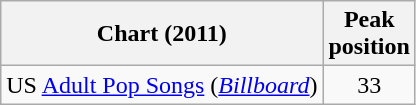<table class="wikitable sortable">
<tr>
<th>Chart (2011)</th>
<th>Peak<br>position</th>
</tr>
<tr>
<td>US <a href='#'>Adult Pop Songs</a> (<em><a href='#'>Billboard</a></em>)</td>
<td style="text-align:center;">33</td>
</tr>
</table>
